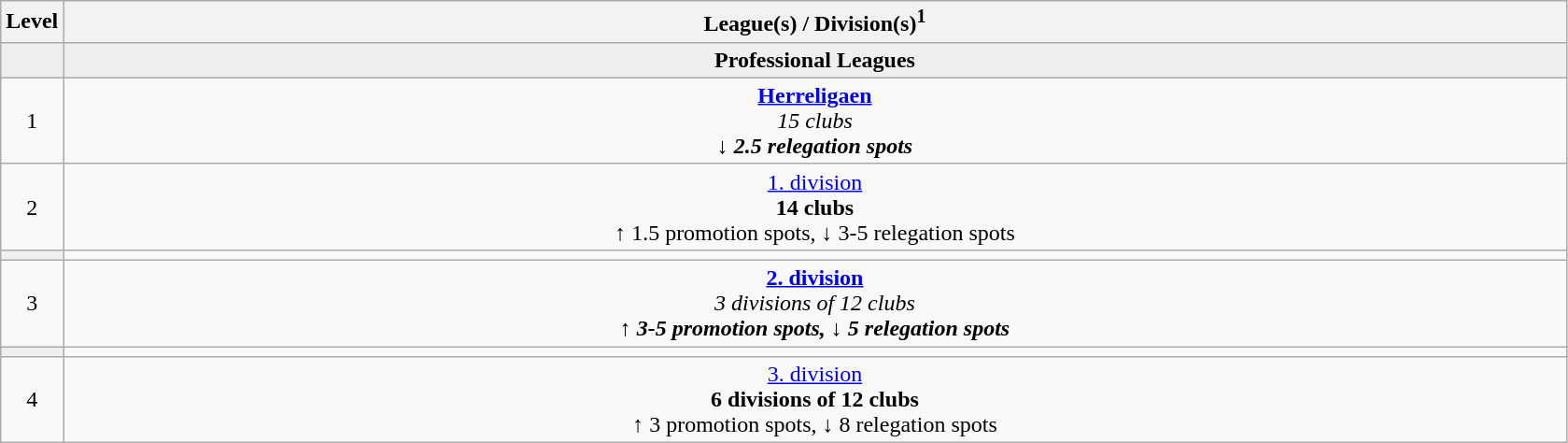<table class="wikitable" style="text-align:center">
<tr>
<th width=4%>Level</th>
<th colspan="24" width=96%>League(s) / Division(s)<sup>1</sup></th>
</tr>
<tr style="background:#efefef;">
<td colspan="1"></td>
<td colspan="24" style="text-align:center"><strong>Professional Leagues</strong></td>
</tr>
<tr>
<td>1</td>
<td colspan="24"><strong><a href='#'>Herreligaen</a></strong><br><em>15 clubs</em><br><strong><em>↓<strong> 2.5 relegation spots<em></td>
</tr>
<tr>
<td>2</td>
<td colspan="24"></strong><a href='#'>1. division</a><strong><br></em>14 clubs<em><br></em></strong>↑</strong> 1.5 promotion spots, <strong>↓</strong> 3-5 relegation spots</em></td>
</tr>
<tr style="background:#efefef;">
<td colspan="1"></td>
</tr>
<tr>
<td>3</td>
<td colspan="24"><strong><a href='#'>2. division</a></strong><br><em>3 divisions of 12 clubs</em><br><strong><em>↑<strong> 3-5 promotion spots, </strong>↓<strong> 5 relegation spots<em></td>
</tr>
<tr style="background:#efefef;">
<td colspan="1"></td>
</tr>
<tr>
<td>4</td>
<td colspan="24"></strong><a href='#'>3. division</a><strong><br></em>6 divisions of 12 clubs<em><br></em></strong>↑</strong> 3 promotion spots, <strong>↓</strong> 8 relegation spots</em></td>
</tr>
</table>
